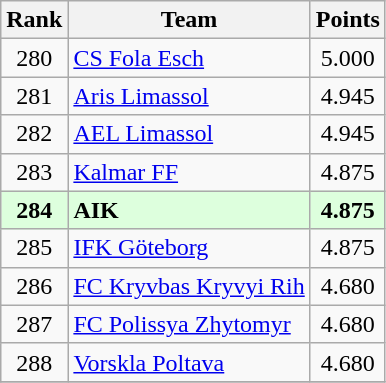<table class="wikitable" style="text-align: center;">
<tr>
<th>Rank</th>
<th>Team</th>
<th>Points</th>
</tr>
<tr>
<td>280</td>
<td align=left> <a href='#'>CS Fola Esch</a></td>
<td>5.000</td>
</tr>
<tr>
<td>281</td>
<td align=left> <a href='#'>Aris Limassol</a></td>
<td>4.945</td>
</tr>
<tr>
<td>282</td>
<td align=left> <a href='#'>AEL Limassol</a></td>
<td>4.945</td>
</tr>
<tr>
<td>283</td>
<td align=left> <a href='#'>Kalmar FF</a></td>
<td>4.875</td>
</tr>
<tr bgcolor="#ddffdd">
<td><strong>284</strong></td>
<td align=left> <strong>AIK</strong></td>
<td><strong>4.875</strong></td>
</tr>
<tr>
<td>285</td>
<td align=left> <a href='#'>IFK Göteborg</a></td>
<td>4.875</td>
</tr>
<tr>
<td>286</td>
<td align=left> <a href='#'>FC Kryvbas Kryvyi Rih</a></td>
<td>4.680</td>
</tr>
<tr>
<td>287</td>
<td align=left> <a href='#'>FC Polissya Zhytomyr</a></td>
<td>4.680</td>
</tr>
<tr>
<td>288</td>
<td align=left> <a href='#'>Vorskla Poltava</a></td>
<td>4.680</td>
</tr>
<tr>
</tr>
</table>
